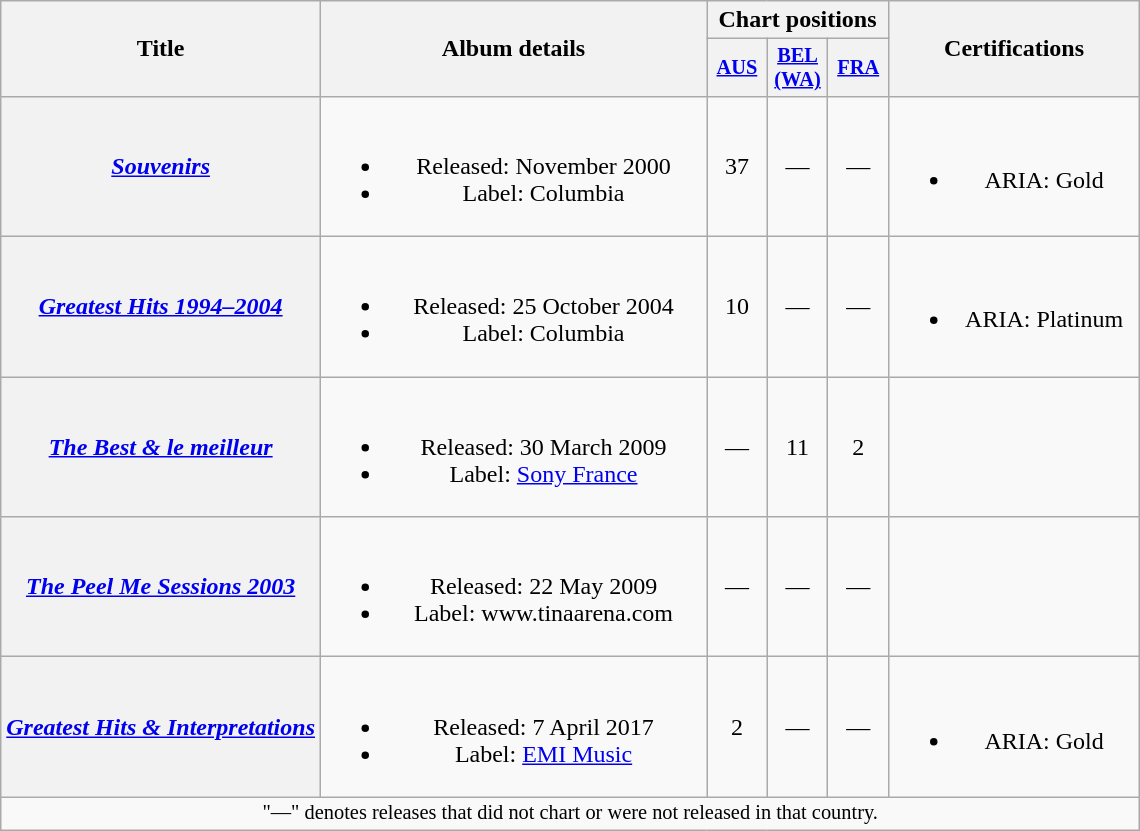<table class="wikitable plainrowheaders" style="text-align:center">
<tr>
<th rowspan=2>Title</th>
<th rowspan=2 width=250>Album details</th>
<th colspan=3>Chart positions</th>
<th rowspan=2 width=160>Certifications<br></th>
</tr>
<tr>
<th style=width:2.5em;font-size:85%><a href='#'>AUS</a><br></th>
<th style=width:2.5em;font-size:85%><a href='#'>BEL<br>(WA)</a><br></th>
<th style=width:2.5em;font-size:85%><a href='#'>FRA</a><br></th>
</tr>
<tr>
<th scope="row"><em><a href='#'>Souvenirs</a></em></th>
<td><br><ul><li>Released: November 2000</li><li>Label: Columbia</li></ul></td>
<td>37</td>
<td>—</td>
<td>—</td>
<td><br><ul><li>ARIA: Gold</li></ul></td>
</tr>
<tr>
<th scope="row"><em><a href='#'>Greatest Hits 1994–2004</a></em></th>
<td><br><ul><li>Released: 25 October 2004</li><li>Label: Columbia</li></ul></td>
<td>10</td>
<td>—</td>
<td>—</td>
<td><br><ul><li>ARIA: Platinum</li></ul></td>
</tr>
<tr>
<th scope="row"><em><a href='#'>The Best & le meilleur</a></em></th>
<td><br><ul><li>Released: 30 March 2009</li><li>Label: <a href='#'>Sony France</a></li></ul></td>
<td>—</td>
<td>11</td>
<td>2</td>
<td></td>
</tr>
<tr>
<th scope="row"><em><a href='#'>The Peel Me Sessions 2003</a></em></th>
<td><br><ul><li>Released: 22 May 2009</li><li>Label: www.tinaarena.com</li></ul></td>
<td>—</td>
<td>—</td>
<td>—</td>
<td></td>
</tr>
<tr>
<th scope="row"><em><a href='#'>Greatest Hits & Interpretations</a></em></th>
<td><br><ul><li>Released: 7 April 2017</li><li>Label: <a href='#'>EMI Music</a></li></ul></td>
<td>2</td>
<td>—</td>
<td>—</td>
<td><br><ul><li>ARIA: Gold</li></ul></td>
</tr>
<tr>
<td colspan=12 style=font-size:85%>"—" denotes releases that did not chart or were not released in that country.</td>
</tr>
</table>
